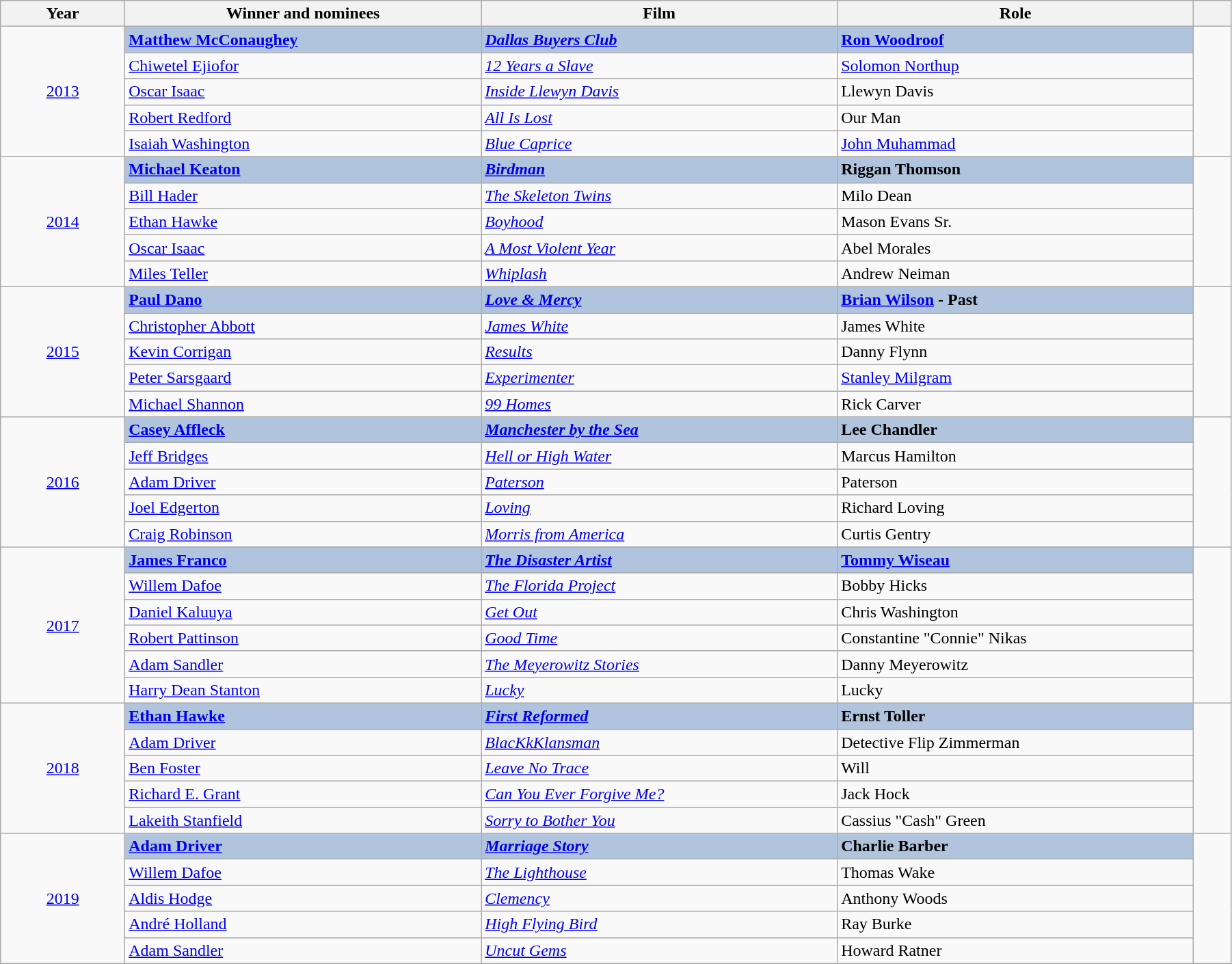<table class="wikitable" width="95%" cellpadding="5">
<tr>
<th width="100"><strong>Year</strong></th>
<th width="300"><strong>Winner and nominees</strong></th>
<th width="300"><strong>Film</strong></th>
<th width="300"><strong>Role</strong></th>
<th width="25"><strong></strong></th>
</tr>
<tr>
<td rowspan="5" style="text-align:center;"><a href='#'>2013</a></td>
<td style="background:#B0C4DE;"><strong><a href='#'>Matthew McConaughey</a></strong></td>
<td style="background:#B0C4DE;"><strong><em><a href='#'>Dallas Buyers Club</a></em></strong></td>
<td style="background:#B0C4DE;"><strong><a href='#'>Ron Woodroof</a></strong></td>
<td rowspan="5" style="text-align:center;"></td>
</tr>
<tr>
<td><a href='#'>Chiwetel Ejiofor</a></td>
<td><em><a href='#'>12 Years a Slave</a></em></td>
<td><a href='#'>Solomon Northup</a></td>
</tr>
<tr>
<td><a href='#'>Oscar Isaac</a></td>
<td><em><a href='#'>Inside Llewyn Davis</a></em></td>
<td>Llewyn Davis</td>
</tr>
<tr>
<td><a href='#'>Robert Redford</a></td>
<td><em><a href='#'>All Is Lost</a></em></td>
<td>Our Man</td>
</tr>
<tr>
<td><a href='#'>Isaiah Washington</a></td>
<td><em><a href='#'>Blue Caprice</a></em></td>
<td><a href='#'>John Muhammad</a></td>
</tr>
<tr>
<td rowspan="5" style="text-align:center;"><a href='#'>2014</a></td>
<td style="background:#B0C4DE;"><strong><a href='#'>Michael Keaton</a></strong></td>
<td style="background:#B0C4DE;"><strong><em><a href='#'>Birdman</a></em></strong></td>
<td style="background:#B0C4DE;"><strong>Riggan Thomson</strong></td>
<td rowspan="5" style="text-align:center;"></td>
</tr>
<tr>
<td><a href='#'>Bill Hader</a></td>
<td><em><a href='#'>The Skeleton Twins</a></em></td>
<td>Milo Dean</td>
</tr>
<tr>
<td><a href='#'>Ethan Hawke</a></td>
<td><em><a href='#'>Boyhood</a></em></td>
<td>Mason Evans Sr.</td>
</tr>
<tr>
<td><a href='#'>Oscar Isaac</a></td>
<td><em><a href='#'>A Most Violent Year</a></em></td>
<td>Abel Morales</td>
</tr>
<tr>
<td><a href='#'>Miles Teller</a></td>
<td><em><a href='#'>Whiplash</a></em></td>
<td>Andrew Neiman</td>
</tr>
<tr>
<td rowspan="5" style="text-align:center;"><a href='#'>2015</a></td>
<td style="background:#B0C4DE;"><strong><a href='#'>Paul Dano</a></strong></td>
<td style="background:#B0C4DE;"><strong><em><a href='#'>Love & Mercy</a></em></strong></td>
<td style="background:#B0C4DE;"><strong><a href='#'>Brian Wilson</a> - Past</strong></td>
<td rowspan="5" style="text-align:center;"></td>
</tr>
<tr>
<td><a href='#'>Christopher Abbott</a></td>
<td><em><a href='#'>James White</a></em></td>
<td>James White</td>
</tr>
<tr>
<td><a href='#'>Kevin Corrigan</a></td>
<td><em><a href='#'>Results</a></em></td>
<td>Danny Flynn</td>
</tr>
<tr>
<td><a href='#'>Peter Sarsgaard</a></td>
<td><em><a href='#'>Experimenter</a></em></td>
<td><a href='#'>Stanley Milgram</a></td>
</tr>
<tr>
<td><a href='#'>Michael Shannon</a></td>
<td><em><a href='#'>99 Homes</a></em></td>
<td>Rick Carver</td>
</tr>
<tr>
<td rowspan="5" style="text-align:center;"><a href='#'>2016</a></td>
<td style="background:#B0C4DE;"><strong><a href='#'>Casey Affleck</a></strong></td>
<td style="background:#B0C4DE;"><strong><em><a href='#'>Manchester by the Sea</a></em></strong></td>
<td style="background:#B0C4DE;"><strong>Lee Chandler</strong></td>
<td rowspan="5" style="text-align:center;"></td>
</tr>
<tr>
<td><a href='#'>Jeff Bridges</a></td>
<td><em><a href='#'>Hell or High Water</a></em></td>
<td>Marcus Hamilton</td>
</tr>
<tr>
<td><a href='#'>Adam Driver</a></td>
<td><em><a href='#'>Paterson</a></em></td>
<td>Paterson</td>
</tr>
<tr>
<td><a href='#'>Joel Edgerton</a></td>
<td><em><a href='#'>Loving</a></em></td>
<td>Richard Loving</td>
</tr>
<tr>
<td><a href='#'>Craig Robinson</a></td>
<td><em><a href='#'>Morris from America</a></em></td>
<td>Curtis Gentry</td>
</tr>
<tr>
<td rowspan="6" style="text-align:center;"><a href='#'>2017</a></td>
<td style="background:#B0C4DE;"><strong><a href='#'>James Franco</a></strong></td>
<td style="background:#B0C4DE;"><strong><em><a href='#'>The Disaster Artist</a></em></strong></td>
<td style="background:#B0C4DE;"><strong><a href='#'>Tommy Wiseau</a></strong></td>
<td rowspan="6" style="text-align:center;"></td>
</tr>
<tr>
<td><a href='#'>Willem Dafoe</a></td>
<td><em><a href='#'>The Florida Project</a></em></td>
<td>Bobby Hicks</td>
</tr>
<tr>
<td><a href='#'>Daniel Kaluuya</a></td>
<td><em><a href='#'>Get Out</a></em></td>
<td>Chris Washington</td>
</tr>
<tr>
<td><a href='#'>Robert Pattinson</a></td>
<td><em><a href='#'>Good Time</a></em></td>
<td>Constantine "Connie" Nikas</td>
</tr>
<tr>
<td><a href='#'>Adam Sandler</a></td>
<td><em><a href='#'>The Meyerowitz Stories</a></em></td>
<td>Danny Meyerowitz</td>
</tr>
<tr>
<td><a href='#'>Harry Dean Stanton</a></td>
<td><em><a href='#'>Lucky</a></em></td>
<td>Lucky</td>
</tr>
<tr>
<td rowspan="5" style="text-align:center;"><a href='#'>2018</a></td>
<td style="background:#B0C4DE;"><strong><a href='#'>Ethan Hawke</a></strong></td>
<td style="background:#B0C4DE;"><strong><em><a href='#'>First Reformed</a></em></strong></td>
<td style="background:#B0C4DE;"><strong>Ernst Toller</strong></td>
<td rowspan="5" style="text-align:center;"></td>
</tr>
<tr>
<td><a href='#'>Adam Driver</a></td>
<td><em><a href='#'>BlacKkKlansman</a></em></td>
<td>Detective Flip Zimmerman</td>
</tr>
<tr>
<td><a href='#'>Ben Foster</a></td>
<td><em><a href='#'>Leave No Trace</a></em></td>
<td>Will</td>
</tr>
<tr>
<td><a href='#'>Richard E. Grant</a></td>
<td><em><a href='#'>Can You Ever Forgive Me?</a></em></td>
<td>Jack Hock</td>
</tr>
<tr>
<td><a href='#'>Lakeith Stanfield</a></td>
<td><em><a href='#'>Sorry to Bother You</a></em></td>
<td>Cassius "Cash" Green</td>
</tr>
<tr>
<td rowspan="5" style="text-align:center;"><a href='#'>2019</a></td>
<td style="background:#B0C4DE;"><strong><a href='#'>Adam Driver</a></strong></td>
<td style="background:#B0C4DE;"><strong><em><a href='#'>Marriage Story</a></em></strong></td>
<td style="background:#B0C4DE;"><strong>Charlie Barber</strong></td>
<td rowspan="5" style="text-align:center;"></td>
</tr>
<tr>
<td><a href='#'>Willem Dafoe</a></td>
<td><em><a href='#'>The Lighthouse</a></em></td>
<td>Thomas Wake</td>
</tr>
<tr>
<td><a href='#'>Aldis Hodge</a></td>
<td><em><a href='#'>Clemency</a></em></td>
<td>Anthony Woods</td>
</tr>
<tr>
<td><a href='#'>André Holland</a></td>
<td><em><a href='#'>High Flying Bird</a></em></td>
<td>Ray Burke</td>
</tr>
<tr>
<td><a href='#'>Adam Sandler</a></td>
<td><em><a href='#'>Uncut Gems</a></em></td>
<td>Howard Ratner</td>
</tr>
</table>
